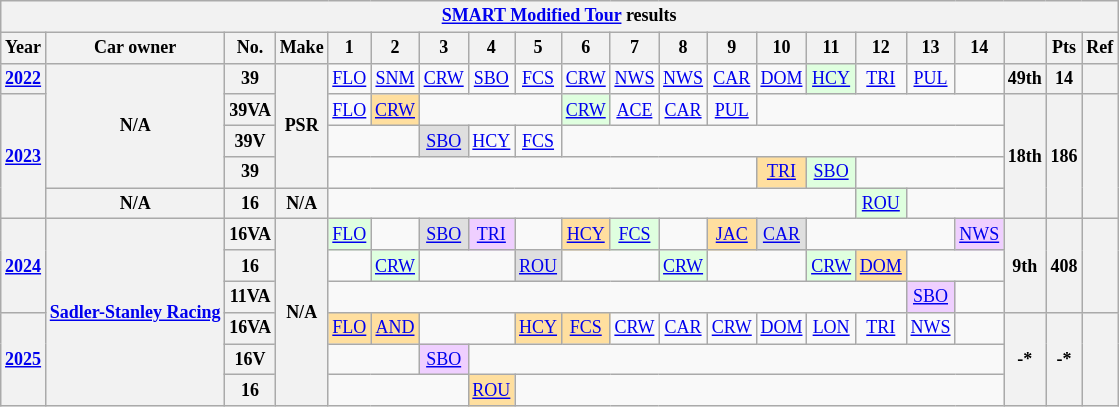<table class="wikitable" style="text-align:center; font-size:75%">
<tr>
<th colspan=38><a href='#'>SMART Modified Tour</a> results</th>
</tr>
<tr>
<th>Year</th>
<th>Car owner</th>
<th>No.</th>
<th>Make</th>
<th>1</th>
<th>2</th>
<th>3</th>
<th>4</th>
<th>5</th>
<th>6</th>
<th>7</th>
<th>8</th>
<th>9</th>
<th>10</th>
<th>11</th>
<th>12</th>
<th>13</th>
<th>14</th>
<th></th>
<th>Pts</th>
<th>Ref</th>
</tr>
<tr>
<th><a href='#'>2022</a></th>
<th rowspan=4>N/A</th>
<th>39</th>
<th rowspan=4>PSR</th>
<td><a href='#'>FLO</a></td>
<td><a href='#'>SNM</a></td>
<td><a href='#'>CRW</a></td>
<td><a href='#'>SBO</a></td>
<td><a href='#'>FCS</a></td>
<td><a href='#'>CRW</a></td>
<td><a href='#'>NWS</a></td>
<td><a href='#'>NWS</a></td>
<td><a href='#'>CAR</a></td>
<td><a href='#'>DOM</a></td>
<td style="background:#DFFFDF;"><a href='#'>HCY</a><br></td>
<td><a href='#'>TRI</a></td>
<td><a href='#'>PUL</a></td>
<td></td>
<th>49th</th>
<th>14</th>
<th></th>
</tr>
<tr>
<th rowspan=4><a href='#'>2023</a></th>
<th>39VA</th>
<td><a href='#'>FLO</a></td>
<td style="background:#FFDF9F;"><a href='#'>CRW</a><br></td>
<td colspan=3></td>
<td style="background:#DFFFDF;"><a href='#'>CRW</a><br></td>
<td><a href='#'>ACE</a></td>
<td><a href='#'>CAR</a></td>
<td><a href='#'>PUL</a></td>
<td colspan=5></td>
<th rowspan=4>18th</th>
<th rowspan=4>186</th>
<th rowspan=4></th>
</tr>
<tr>
<th>39V</th>
<td colspan=2></td>
<td style="background:#DFDFDF;"><a href='#'>SBO</a><br></td>
<td><a href='#'>HCY</a></td>
<td><a href='#'>FCS</a></td>
<td colspan=9></td>
</tr>
<tr>
<th>39</th>
<td colspan=9></td>
<td style="background:#FFDF9F;"><a href='#'>TRI</a><br></td>
<td style="background:#DFFFDF;"><a href='#'>SBO</a><br></td>
<td colspan=3></td>
</tr>
<tr>
<th>N/A</th>
<th>16</th>
<th>N/A</th>
<td colspan=11></td>
<td style="background:#DFFFDF;"><a href='#'>ROU</a><br></td>
<td colspan=2></td>
</tr>
<tr>
<th rowspan=3><a href='#'>2024</a></th>
<th rowspan=6><a href='#'>Sadler-Stanley Racing</a></th>
<th>16VA</th>
<th rowspan=6>N/A</th>
<td style="background:#DFFFDF;"><a href='#'>FLO</a><br></td>
<td></td>
<td style="background:#DFDFDF;"><a href='#'>SBO</a><br></td>
<td style="background:#EFCFFF;"><a href='#'>TRI</a><br></td>
<td></td>
<td style="background:#FFDF9F;"><a href='#'>HCY</a><br></td>
<td style="background:#DFFFDF;"><a href='#'>FCS</a><br></td>
<td></td>
<td style="background:#FFDF9F;"><a href='#'>JAC</a><br></td>
<td style="background:#DFDFDF;"><a href='#'>CAR</a><br></td>
<td colspan=3></td>
<td style="background:#EFCFFF;"><a href='#'>NWS</a><br></td>
<th rowspan=3>9th</th>
<th rowspan=3>408</th>
<th rowspan=3></th>
</tr>
<tr>
<th>16</th>
<td></td>
<td style="background:#DFFFDF;"><a href='#'>CRW</a><br></td>
<td colspan=2></td>
<td style="background:#DFDFDF;"><a href='#'>ROU</a><br></td>
<td colspan=2></td>
<td style="background:#DFFFDF;"><a href='#'>CRW</a><br></td>
<td colspan=2></td>
<td style="background:#DFFFDF;"><a href='#'>CRW</a><br></td>
<td style="background:#FFDF9F;"><a href='#'>DOM</a><br></td>
<td colspan=2></td>
</tr>
<tr>
<th>11VA</th>
<td colspan=12></td>
<td style="background:#EFCFFF;"><a href='#'>SBO</a><br></td>
<td></td>
</tr>
<tr>
<th rowspan=3><a href='#'>2025</a></th>
<th>16VA</th>
<td style="background:#FFDF9F;"><a href='#'>FLO</a><br></td>
<td style="background:#FFDF9F;"><a href='#'>AND</a><br></td>
<td colspan=2></td>
<td style="background:#FFDF9F;"><a href='#'>HCY</a><br></td>
<td style="background:#FFDF9F;"><a href='#'>FCS</a><br></td>
<td><a href='#'>CRW</a></td>
<td><a href='#'>CAR</a></td>
<td><a href='#'>CRW</a></td>
<td><a href='#'>DOM</a></td>
<td><a href='#'>LON</a></td>
<td><a href='#'>TRI</a></td>
<td><a href='#'>NWS</a></td>
<td></td>
<th rowspan=3>-*</th>
<th rowspan=3>-*</th>
<th rowspan=3></th>
</tr>
<tr>
<th>16V</th>
<td colspan=2></td>
<td style="background:#EFCFFF;"><a href='#'>SBO</a><br></td>
<td colspan=11></td>
</tr>
<tr>
<th>16</th>
<td colspan=3></td>
<td style="background:#FFDF9F;"><a href='#'>ROU</a><br></td>
<td colspan=10></td>
</tr>
</table>
